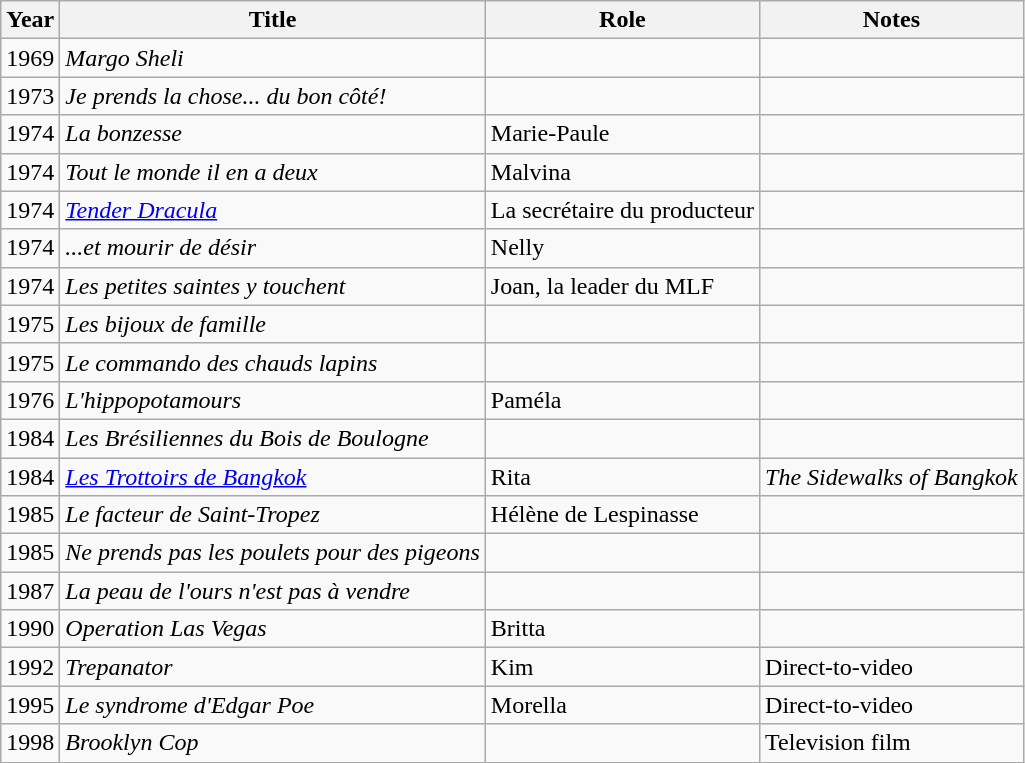<table class="wikitable sortable">
<tr>
<th>Year</th>
<th>Title</th>
<th>Role</th>
<th>Notes</th>
</tr>
<tr>
<td>1969</td>
<td><em>Margo Sheli</em></td>
<td></td>
<td></td>
</tr>
<tr>
<td>1973</td>
<td><em>Je prends la chose... du bon côté!</em></td>
<td></td>
<td></td>
</tr>
<tr>
<td>1974</td>
<td><em>La bonzesse</em></td>
<td>Marie-Paule</td>
<td></td>
</tr>
<tr>
<td>1974</td>
<td><em>Tout le monde il en a deux</em></td>
<td>Malvina</td>
<td></td>
</tr>
<tr>
<td>1974</td>
<td><em><a href='#'>Tender Dracula</a></em></td>
<td>La secrétaire du producteur</td>
<td></td>
</tr>
<tr>
<td>1974</td>
<td><em>...et mourir de désir</em></td>
<td>Nelly</td>
<td></td>
</tr>
<tr>
<td>1974</td>
<td><em>Les petites saintes y touchent</em></td>
<td>Joan, la leader du MLF</td>
<td></td>
</tr>
<tr>
<td>1975</td>
<td><em>Les bijoux de famille</em></td>
<td></td>
<td></td>
</tr>
<tr>
<td>1975</td>
<td><em>Le commando des chauds lapins</em></td>
<td></td>
<td></td>
</tr>
<tr>
<td>1976</td>
<td><em>L'hippopotamours</em></td>
<td>Paméla</td>
<td></td>
</tr>
<tr>
<td>1984</td>
<td><em>Les Brésiliennes du Bois de Boulogne</em></td>
<td></td>
<td></td>
</tr>
<tr>
<td>1984</td>
<td><em><a href='#'>Les Trottoirs de Bangkok</a></em></td>
<td>Rita</td>
<td><em>The Sidewalks of Bangkok</em></td>
</tr>
<tr>
<td>1985</td>
<td><em>Le facteur de Saint-Tropez</em></td>
<td>Hélène de Lespinasse</td>
<td></td>
</tr>
<tr>
<td>1985</td>
<td><em>Ne prends pas les poulets pour des pigeons</em></td>
<td></td>
<td></td>
</tr>
<tr>
<td>1987</td>
<td><em>La peau de l'ours n'est pas à vendre</em></td>
<td></td>
<td></td>
</tr>
<tr>
<td>1990</td>
<td><em>Operation Las Vegas</em></td>
<td>Britta</td>
<td></td>
</tr>
<tr>
<td>1992</td>
<td><em>Trepanator</em></td>
<td>Kim</td>
<td>Direct-to-video</td>
</tr>
<tr>
<td>1995</td>
<td><em>Le syndrome d'Edgar Poe</em></td>
<td>Morella</td>
<td>Direct-to-video</td>
</tr>
<tr>
<td>1998</td>
<td><em>Brooklyn Cop</em></td>
<td></td>
<td>Television film</td>
</tr>
</table>
